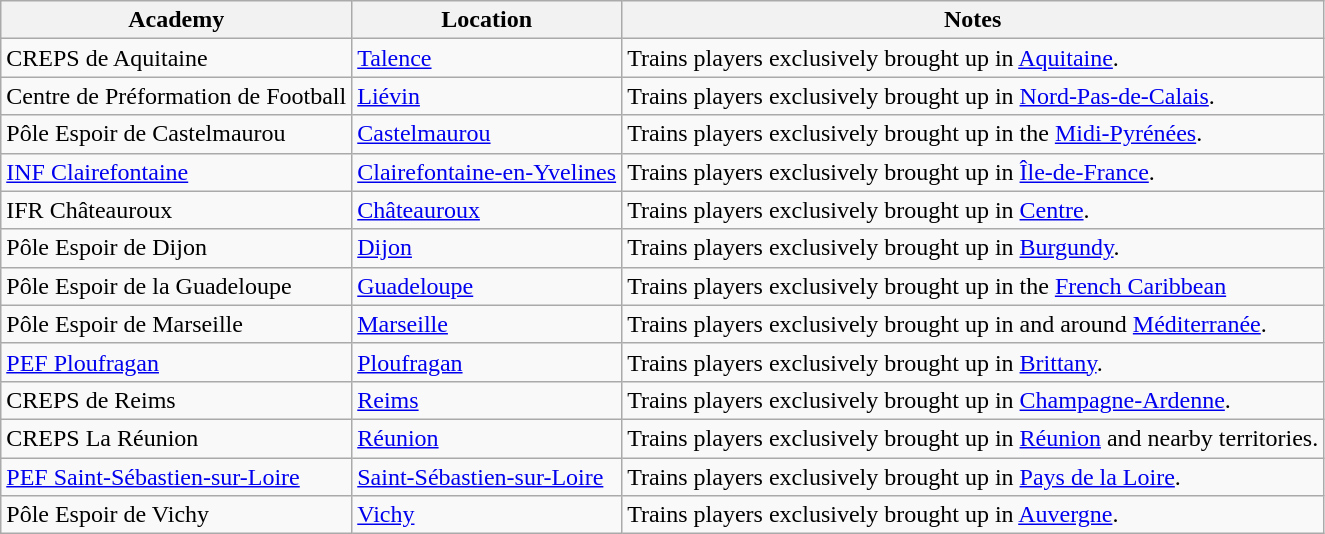<table class="wikitable sortable">
<tr>
<th>Academy</th>
<th>Location</th>
<th>Notes</th>
</tr>
<tr>
<td style="text-align: left;">CREPS de Aquitaine</td>
<td style="text-align: left;"><a href='#'>Talence</a></td>
<td style="text-align: left;">Trains players exclusively brought up in <a href='#'>Aquitaine</a>.</td>
</tr>
<tr>
<td style="text-align: left;">Centre de Préformation de Football</td>
<td style="text-align: left;"><a href='#'>Liévin</a></td>
<td style="text-align: left;">Trains players exclusively brought up in <a href='#'>Nord-Pas-de-Calais</a>.</td>
</tr>
<tr>
<td style="text-align: left;">Pôle Espoir de Castelmaurou</td>
<td style="text-align: left;"><a href='#'>Castelmaurou</a></td>
<td style="text-align: left;">Trains players exclusively brought up in the <a href='#'>Midi-Pyrénées</a>.</td>
</tr>
<tr>
<td style="text-align: left;"><a href='#'>INF Clairefontaine</a></td>
<td style="text-align: left;"><a href='#'>Clairefontaine-en-Yvelines</a></td>
<td style="text-align: left;">Trains players exclusively brought up in <a href='#'>Île-de-France</a>.</td>
</tr>
<tr>
<td style="text-align: left;">IFR Châteauroux</td>
<td style="text-align: left;"><a href='#'>Châteauroux</a></td>
<td style="text-align: left;">Trains players exclusively brought up in <a href='#'>Centre</a>.</td>
</tr>
<tr>
<td style="text-align: left;">Pôle Espoir de Dijon</td>
<td style="text-align: left;"><a href='#'>Dijon</a></td>
<td style="text-align: left;">Trains players exclusively brought up in <a href='#'>Burgundy</a>.</td>
</tr>
<tr>
<td style="text-align: left;">Pôle Espoir de la Guadeloupe</td>
<td style="text-align: left;"><a href='#'>Guadeloupe</a></td>
<td style="text-align: left;">Trains players exclusively brought up in the <a href='#'>French Caribbean</a></td>
</tr>
<tr>
<td style="text-align: left;">Pôle Espoir de Marseille</td>
<td style="text-align: left;"><a href='#'>Marseille</a></td>
<td style="text-align: left;">Trains players exclusively brought up in and around <a href='#'>Méditerranée</a>.</td>
</tr>
<tr>
<td style="text-align: left;"><a href='#'>PEF Ploufragan</a></td>
<td style="text-align: left;"><a href='#'>Ploufragan</a></td>
<td style="text-align: left;">Trains players exclusively brought up in <a href='#'>Brittany</a>.</td>
</tr>
<tr>
<td style="text-align: left;">CREPS de Reims</td>
<td style="text-align: left;"><a href='#'>Reims</a></td>
<td style="text-align: left;">Trains players exclusively brought up in <a href='#'>Champagne-Ardenne</a>.</td>
</tr>
<tr>
<td style="text-align: left;">CREPS La Réunion</td>
<td style="text-align: left;"><a href='#'>Réunion</a></td>
<td style="text-align: left;">Trains players exclusively brought up in <a href='#'>Réunion</a> and nearby territories.</td>
</tr>
<tr>
<td style="text-align: left;"><a href='#'>PEF Saint-Sébastien-sur-Loire</a></td>
<td style="text-align: left;"><a href='#'>Saint-Sébastien-sur-Loire</a></td>
<td style="text-align: left;">Trains players exclusively brought up in <a href='#'>Pays de la Loire</a>.</td>
</tr>
<tr>
<td style="text-align: left;">Pôle Espoir de Vichy</td>
<td style="text-align: left;"><a href='#'>Vichy</a></td>
<td style="text-align: left;">Trains players exclusively brought up in <a href='#'>Auvergne</a>.</td>
</tr>
</table>
